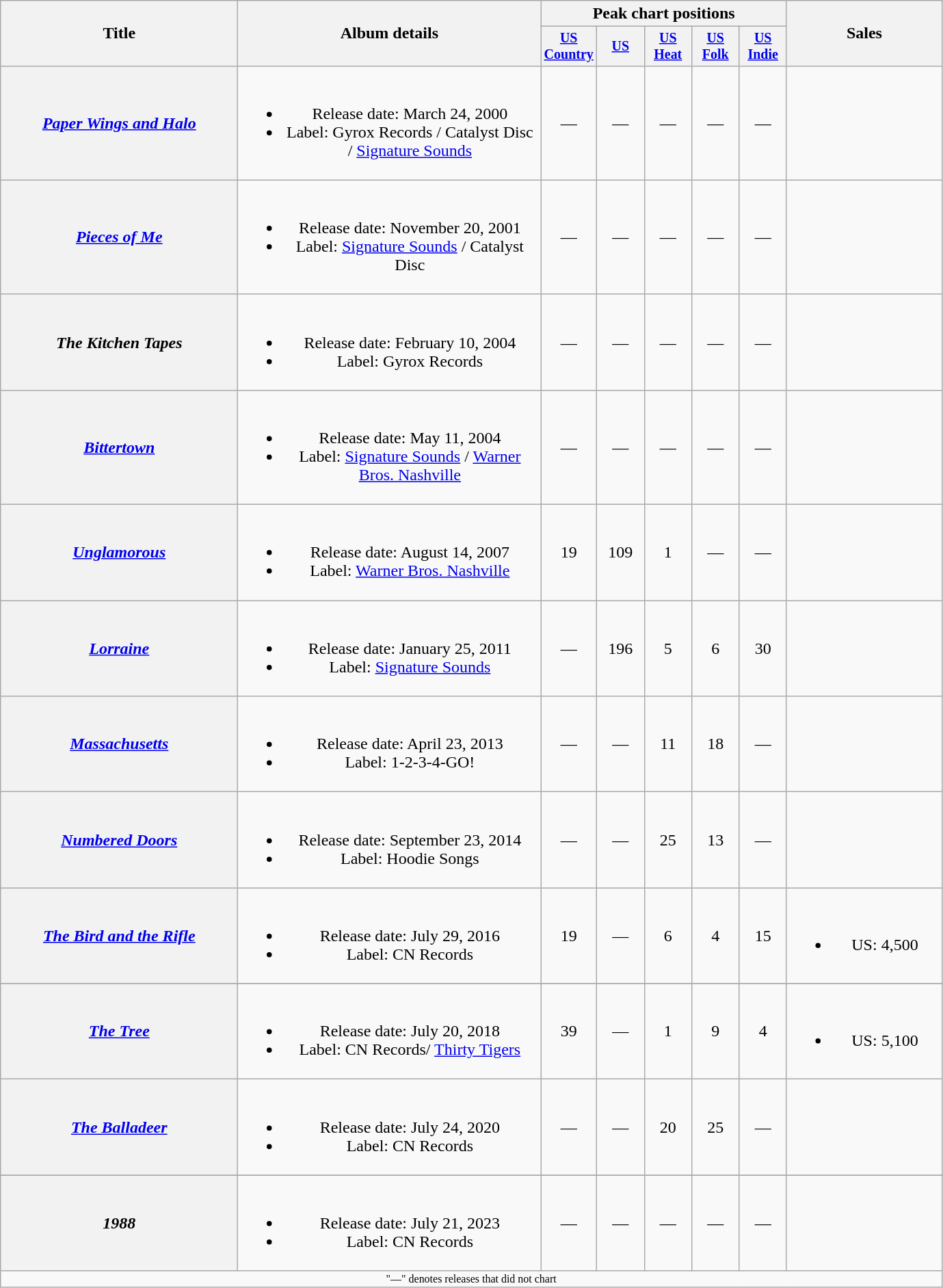<table class="wikitable plainrowheaders" style="text-align:center;">
<tr>
<th rowspan="2" style="width:14em;">Title</th>
<th rowspan="2" style="width:18em;">Album details</th>
<th colspan="5">Peak chart positions</th>
<th rowspan="2" style="width:9em;">Sales</th>
</tr>
<tr style="font-size:smaller;">
<th style="width:40px;"><a href='#'>US Country</a><br></th>
<th style="width:40px;"><a href='#'>US</a><br></th>
<th style="width:40px;"><a href='#'>US<br>Heat</a><br></th>
<th style="width:40px;"><a href='#'>US<br>Folk</a><br></th>
<th style="width:40px;"><a href='#'>US<br>Indie</a><br></th>
</tr>
<tr>
<th scope="row"><em><a href='#'>Paper Wings and Halo</a></em></th>
<td><br><ul><li>Release date: March 24, 2000</li><li>Label: Gyrox Records / Catalyst Disc / <a href='#'>Signature Sounds</a></li></ul></td>
<td>—</td>
<td>—</td>
<td>—</td>
<td>—</td>
<td>—</td>
<td></td>
</tr>
<tr>
<th scope="row"><em><a href='#'>Pieces of Me</a></em></th>
<td><br><ul><li>Release date: November 20, 2001</li><li>Label: <a href='#'>Signature Sounds</a> / Catalyst Disc</li></ul></td>
<td>—</td>
<td>—</td>
<td>—</td>
<td>—</td>
<td>—</td>
<td></td>
</tr>
<tr>
<th scope="row"><em> The Kitchen Tapes </em></th>
<td><br><ul><li>Release date: February 10, 2004</li><li>Label: Gyrox Records</li></ul></td>
<td>—</td>
<td>—</td>
<td>—</td>
<td>—</td>
<td>—</td>
<td></td>
</tr>
<tr>
<th scope="row"><em><a href='#'>Bittertown</a></em></th>
<td><br><ul><li>Release date: May 11, 2004</li><li>Label: <a href='#'>Signature Sounds</a> / <a href='#'>Warner Bros. Nashville</a></li></ul></td>
<td>—</td>
<td>—</td>
<td>—</td>
<td>—</td>
<td>—</td>
<td></td>
</tr>
<tr>
<th scope="row"><em><a href='#'>Unglamorous</a></em></th>
<td><br><ul><li>Release date: August 14, 2007</li><li>Label: <a href='#'>Warner Bros. Nashville</a></li></ul></td>
<td>19</td>
<td>109</td>
<td>1</td>
<td>—</td>
<td>—</td>
<td></td>
</tr>
<tr>
<th scope="row"><em><a href='#'>Lorraine</a></em></th>
<td><br><ul><li>Release date: January 25, 2011</li><li>Label: <a href='#'>Signature Sounds</a></li></ul></td>
<td>—</td>
<td>196</td>
<td>5</td>
<td>6</td>
<td>30</td>
<td></td>
</tr>
<tr>
<th scope="row"><em><a href='#'>Massachusetts</a></em></th>
<td><br><ul><li>Release date: April 23, 2013</li><li>Label: 1-2-3-4-GO!</li></ul></td>
<td>—</td>
<td>—</td>
<td>11</td>
<td>18</td>
<td>—</td>
<td></td>
</tr>
<tr>
<th scope="row"><em><a href='#'>Numbered Doors</a></em></th>
<td><br><ul><li>Release date: September 23, 2014</li><li>Label: Hoodie Songs</li></ul></td>
<td>—</td>
<td>—</td>
<td>25</td>
<td>13</td>
<td>—</td>
<td></td>
</tr>
<tr>
<th scope="row"><em><a href='#'>The Bird and the Rifle</a></em></th>
<td><br><ul><li>Release date: July 29, 2016</li><li>Label: CN Records</li></ul></td>
<td>19</td>
<td>—</td>
<td>6</td>
<td>4</td>
<td>15</td>
<td><br><ul><li>US: 4,500</li></ul></td>
</tr>
<tr>
</tr>
<tr>
<th scope="row"><em><a href='#'>The Tree</a></em></th>
<td><br><ul><li>Release date: July 20, 2018</li><li>Label: CN Records/ <a href='#'>Thirty Tigers</a></li></ul></td>
<td>39</td>
<td>—</td>
<td>1</td>
<td>9</td>
<td>4</td>
<td><br><ul><li>US: 5,100</li></ul></td>
</tr>
<tr |->
<th scope="row"><em><a href='#'>The Balladeer</a></em></th>
<td><br><ul><li>Release date: July 24, 2020</li><li>Label: CN Records</li></ul></td>
<td>—</td>
<td>—</td>
<td>20</td>
<td>25</td>
<td>—</td>
<td></td>
</tr>
<tr>
</tr>
<tr>
<th scope="row"><em>1988</em></th>
<td><br><ul><li>Release date: July 21, 2023</li><li>Label: CN Records</li></ul></td>
<td>—</td>
<td>—</td>
<td>—</td>
<td>—</td>
<td>—</td>
<td></td>
</tr>
<tr>
<td colspan="8" style="font-size:8pt">"—" denotes releases that did not chart</td>
</tr>
</table>
